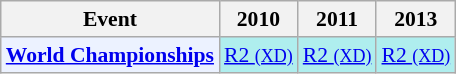<table class="wikitable" style="font-size: 90%; text-align:center">
<tr>
<th>Event</th>
<th>2010</th>
<th>2011</th>
<th>2013</th>
</tr>
<tr>
<td bgcolor="#ECF2FF"; align="left"><strong><a href='#'>World Championships</a></strong></td>
<td bgcolor=AFEEEE><a href='#'>R2 <small>(XD)</small></a></td>
<td bgcolor=AFEEEE><a href='#'>R2 <small>(XD)</small></a></td>
<td bgcolor=AFEEEE><a href='#'>R2 <small>(XD)</small></a></td>
</tr>
</table>
